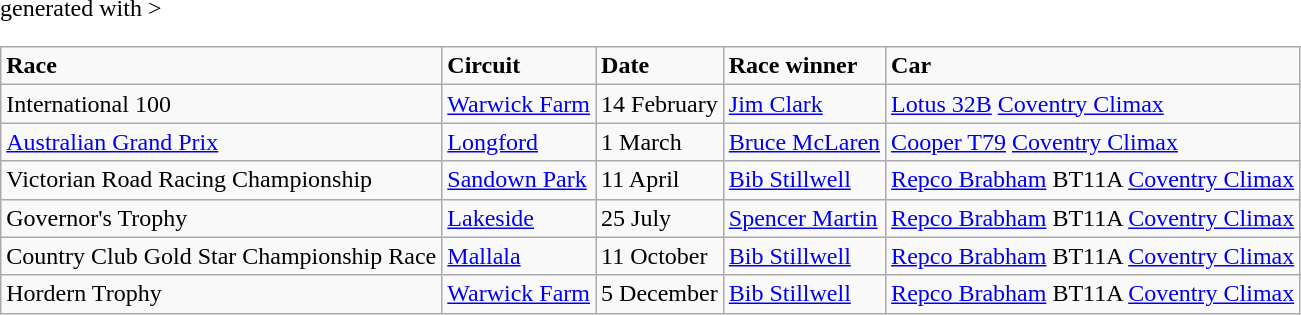<table class="wikitable" <hiddentext>generated with >
<tr style="font-weight:bold">
<td height="14">Race</td>
<td>Circuit</td>
<td>Date</td>
<td>Race winner</td>
<td>Car</td>
</tr>
<tr>
<td height="14">International 100</td>
<td><a href='#'>Warwick Farm</a></td>
<td>14 February</td>
<td><a href='#'>Jim Clark</a></td>
<td><a href='#'>Lotus 32B</a> <a href='#'>Coventry Climax</a></td>
</tr>
<tr>
<td height="14"><a href='#'>Australian Grand Prix</a></td>
<td><a href='#'>Longford</a></td>
<td>1 March</td>
<td><a href='#'>Bruce McLaren</a></td>
<td><a href='#'>Cooper T79</a> <a href='#'>Coventry Climax</a></td>
</tr>
<tr>
<td height="14">Victorian Road Racing Championship</td>
<td><a href='#'>Sandown Park</a></td>
<td>11 April</td>
<td><a href='#'>Bib Stillwell</a></td>
<td><a href='#'>Repco Brabham</a> BT11A <a href='#'>Coventry Climax</a></td>
</tr>
<tr>
<td height="14">Governor's Trophy</td>
<td><a href='#'>Lakeside</a></td>
<td>25 July</td>
<td><a href='#'>Spencer Martin</a></td>
<td><a href='#'>Repco Brabham</a> BT11A <a href='#'>Coventry Climax</a></td>
</tr>
<tr>
<td height="14">Country Club Gold Star Championship Race</td>
<td><a href='#'>Mallala</a></td>
<td>11 October</td>
<td><a href='#'>Bib Stillwell</a></td>
<td><a href='#'>Repco Brabham</a> BT11A <a href='#'>Coventry Climax</a></td>
</tr>
<tr>
<td height="14">Hordern Trophy</td>
<td><a href='#'>Warwick Farm</a></td>
<td>5 December</td>
<td><a href='#'>Bib Stillwell</a></td>
<td><a href='#'>Repco Brabham</a> BT11A <a href='#'>Coventry Climax</a></td>
</tr>
</table>
